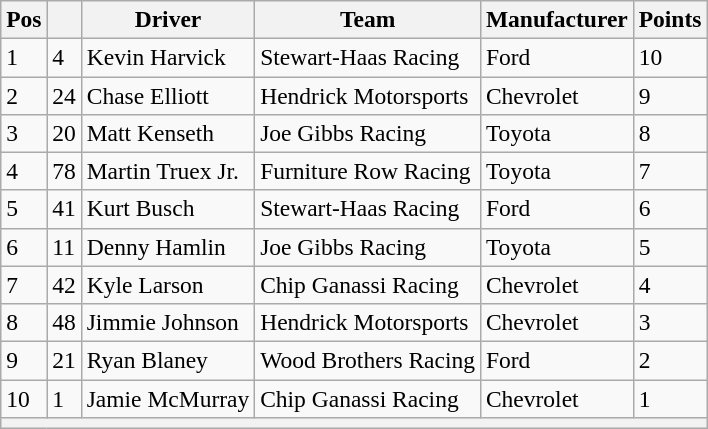<table class="wikitable" style="font-size:98%">
<tr>
<th>Pos</th>
<th></th>
<th>Driver</th>
<th>Team</th>
<th>Manufacturer</th>
<th>Points</th>
</tr>
<tr>
<td>1</td>
<td>4</td>
<td>Kevin Harvick</td>
<td>Stewart-Haas Racing</td>
<td>Ford</td>
<td>10</td>
</tr>
<tr>
<td>2</td>
<td>24</td>
<td>Chase Elliott</td>
<td>Hendrick Motorsports</td>
<td>Chevrolet</td>
<td>9</td>
</tr>
<tr>
<td>3</td>
<td>20</td>
<td>Matt Kenseth</td>
<td>Joe Gibbs Racing</td>
<td>Toyota</td>
<td>8</td>
</tr>
<tr>
<td>4</td>
<td>78</td>
<td>Martin Truex Jr.</td>
<td>Furniture Row Racing</td>
<td>Toyota</td>
<td>7</td>
</tr>
<tr>
<td>5</td>
<td>41</td>
<td>Kurt Busch</td>
<td>Stewart-Haas Racing</td>
<td>Ford</td>
<td>6</td>
</tr>
<tr>
<td>6</td>
<td>11</td>
<td>Denny Hamlin</td>
<td>Joe Gibbs Racing</td>
<td>Toyota</td>
<td>5</td>
</tr>
<tr>
<td>7</td>
<td>42</td>
<td>Kyle Larson</td>
<td>Chip Ganassi Racing</td>
<td>Chevrolet</td>
<td>4</td>
</tr>
<tr>
<td>8</td>
<td>48</td>
<td>Jimmie Johnson</td>
<td>Hendrick Motorsports</td>
<td>Chevrolet</td>
<td>3</td>
</tr>
<tr>
<td>9</td>
<td>21</td>
<td>Ryan Blaney</td>
<td>Wood Brothers Racing</td>
<td>Ford</td>
<td>2</td>
</tr>
<tr>
<td>10</td>
<td>1</td>
<td>Jamie McMurray</td>
<td>Chip Ganassi Racing</td>
<td>Chevrolet</td>
<td>1</td>
</tr>
<tr>
<th colspan="6"></th>
</tr>
</table>
